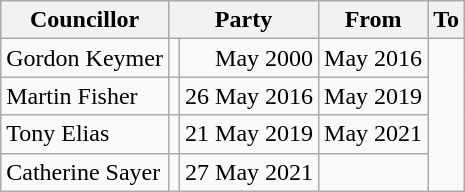<table class=wikitable>
<tr>
<th>Councillor</th>
<th colspan=2>Party</th>
<th>From</th>
<th>To</th>
</tr>
<tr>
<td>Gordon Keymer</td>
<td></td>
<td align=right>May 2000</td>
<td align=right>May 2016</td>
</tr>
<tr>
<td>Martin Fisher</td>
<td></td>
<td align=right>26 May 2016</td>
<td align=right>May 2019</td>
</tr>
<tr>
<td>Tony Elias</td>
<td></td>
<td align=right>21 May 2019</td>
<td align=right>May 2021</td>
</tr>
<tr>
<td>Catherine Sayer</td>
<td></td>
<td align=right>27 May 2021</td>
<td></td>
</tr>
</table>
